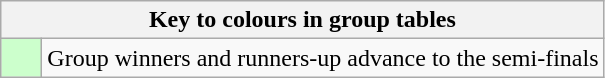<table class="wikitable" style="text-align:center;">
<tr>
<th colspan=2>Key to colours in group tables</th>
</tr>
<tr>
<td bgcolor=#ccffcc style="width:20px;"></td>
<td align=left>Group winners and runners-up advance to the semi-finals</td>
</tr>
</table>
